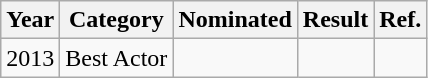<table class="wikitable">
<tr>
<th>Year</th>
<th>Category</th>
<th>Nominated</th>
<th>Result</th>
<th>Ref.</th>
</tr>
<tr>
<td>2013</td>
<td>Best Actor</td>
<td></td>
<td></td>
<td></td>
</tr>
</table>
